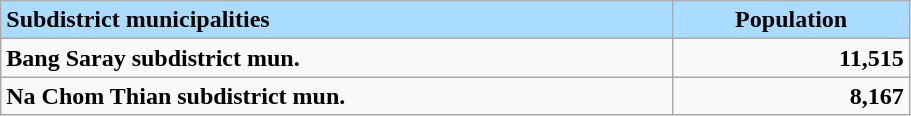<table class="wikitable" style="width:48%; display:inline-table;">
<tr>
<td style= "background: #aadcff;"><strong>Subdistrict municipalities</strong></td>
<td style= "background: #aadcff; text-align:center;"><strong>Population</strong></td>
</tr>
<tr>
<td><strong>Bang Saray subdistrict mun.</strong></td>
<td style="text-align:right;"><strong>11,515</strong></td>
</tr>
<tr>
<td><strong>Na Chom Thian subdistrict mun.</strong></td>
<td style="text-align:right;"><strong>8,167</strong></td>
</tr>
</table>
